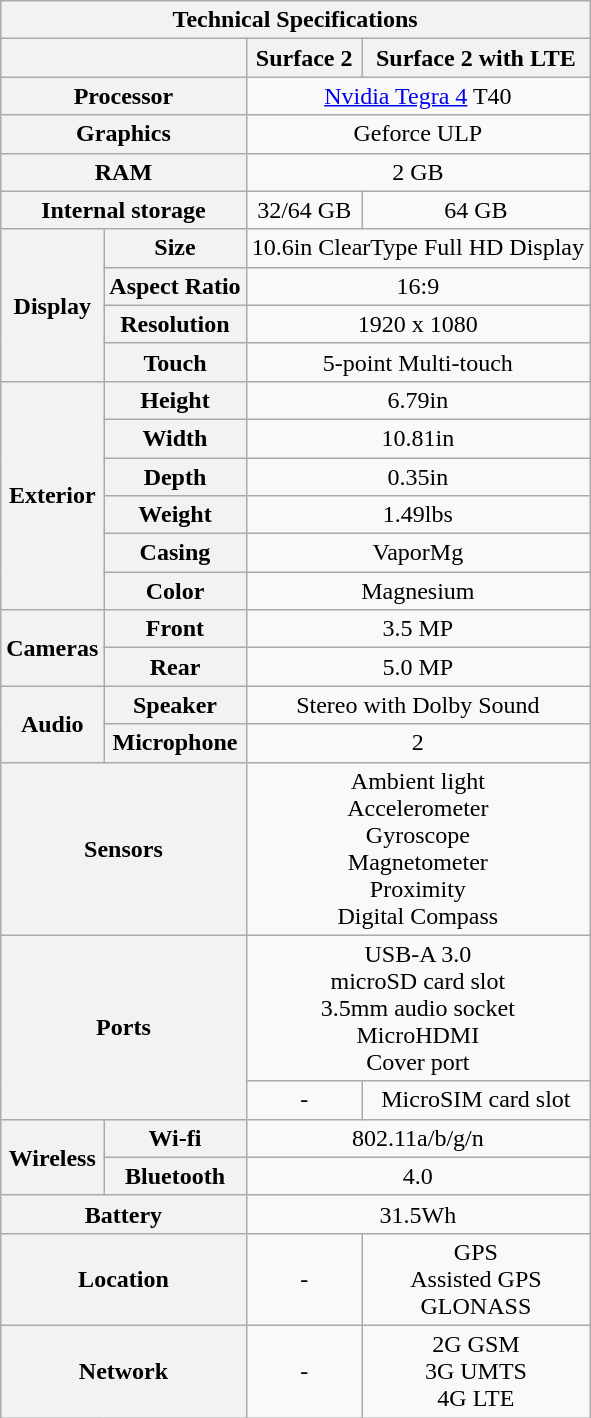<table class="wikitable mw-collapsible" style="text-align:center">
<tr>
<th colspan="4">Technical Specifications</th>
</tr>
<tr>
<th colspan="2"></th>
<th>Surface 2</th>
<th>Surface 2 with LTE</th>
</tr>
<tr>
<th colspan="2">Processor</th>
<td colspan="2"><a href='#'>Nvidia Tegra 4</a> T40</td>
</tr>
<tr>
<th colspan="2">Graphics</th>
<td colspan="2">Geforce ULP</td>
</tr>
<tr>
<th colspan="2">RAM</th>
<td colspan="2">2 GB</td>
</tr>
<tr>
<th colspan="2">Internal storage</th>
<td>32/64 GB</td>
<td>64 GB</td>
</tr>
<tr>
<th rowspan="4">Display</th>
<th>Size</th>
<td colspan="2">10.6in ClearType Full HD Display</td>
</tr>
<tr>
<th>Aspect Ratio</th>
<td colspan="2">16:9</td>
</tr>
<tr>
<th>Resolution</th>
<td colspan="2">1920 x 1080</td>
</tr>
<tr>
<th>Touch</th>
<td colspan="2">5-point Multi-touch</td>
</tr>
<tr>
<th rowspan="6">Exterior</th>
<th>Height</th>
<td colspan="2">6.79in</td>
</tr>
<tr>
<th>Width</th>
<td colspan="2">10.81in</td>
</tr>
<tr>
<th>Depth</th>
<td colspan="2">0.35in</td>
</tr>
<tr>
<th>Weight</th>
<td colspan="2">1.49lbs</td>
</tr>
<tr>
<th>Casing</th>
<td colspan="2">VaporMg</td>
</tr>
<tr>
<th>Color</th>
<td colspan="2">Magnesium</td>
</tr>
<tr>
<th rowspan="2">Cameras</th>
<th>Front</th>
<td colspan="2">3.5 MP</td>
</tr>
<tr>
<th>Rear</th>
<td colspan="2">5.0 MP</td>
</tr>
<tr>
<th rowspan="2">Audio</th>
<th>Speaker</th>
<td colspan="2">Stereo with Dolby Sound</td>
</tr>
<tr>
<th>Microphone</th>
<td colspan="2">2</td>
</tr>
<tr>
<th colspan="2">Sensors</th>
<td colspan="2">Ambient light<br>Accelerometer<br>Gyroscope<br>Magnetometer<br>Proximity<br>Digital Compass</td>
</tr>
<tr>
<th colspan="2" rowspan="2">Ports</th>
<td colspan="2">USB-A 3.0<br>microSD card slot<br>3.5mm audio socket<br>MicroHDMI<br>Cover port</td>
</tr>
<tr>
<td>-</td>
<td>MicroSIM card slot</td>
</tr>
<tr>
<th rowspan="2">Wireless</th>
<th>Wi-fi</th>
<td colspan="2">802.11a/b/g/n</td>
</tr>
<tr>
<th>Bluetooth</th>
<td colspan="2">4.0</td>
</tr>
<tr>
<th colspan="2">Battery</th>
<td colspan="2">31.5Wh</td>
</tr>
<tr>
<th colspan="2">Location</th>
<td>-</td>
<td>GPS<br>Assisted GPS<br>GLONASS</td>
</tr>
<tr>
<th colspan="2">Network</th>
<td>-</td>
<td>2G GSM<br>3G UMTS<br>4G LTE</td>
</tr>
</table>
